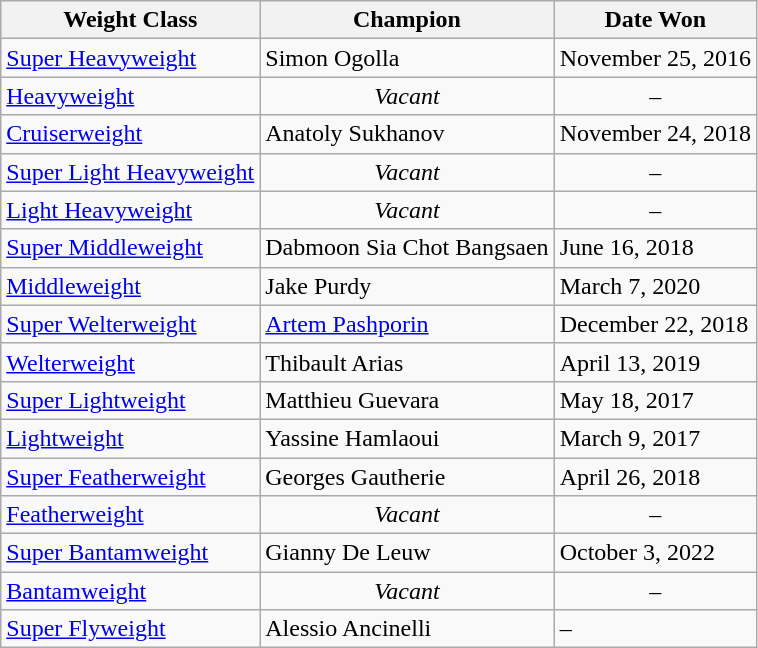<table class="wikitable">
<tr>
<th>Weight Class</th>
<th>Champion</th>
<th>Date Won</th>
</tr>
<tr>
<td><a href='#'>Super Heavyweight</a></td>
<td>Simon Ogolla</td>
<td>November 25, 2016</td>
</tr>
<tr>
<td><a href='#'>Heavyweight</a></td>
<td style="text-align:center;"><em>Vacant</em></td>
<td style="text-align:center;">–</td>
</tr>
<tr>
<td><a href='#'>Cruiserweight</a></td>
<td> Anatoly Sukhanov</td>
<td>November 24, 2018</td>
</tr>
<tr>
<td><a href='#'>Super Light Heavyweight</a></td>
<td style="text-align:center;"><em>Vacant</em></td>
<td style="text-align:center;">–</td>
</tr>
<tr>
<td><a href='#'>Light Heavyweight</a></td>
<td style="text-align:center;"><em>Vacant</em></td>
<td style="text-align:center;">–</td>
</tr>
<tr>
<td><a href='#'>Super Middleweight</a></td>
<td> Dabmoon Sia Chot Bangsaen</td>
<td>June 16, 2018</td>
</tr>
<tr>
<td><a href='#'>Middleweight</a></td>
<td> Jake Purdy</td>
<td>March 7, 2020</td>
</tr>
<tr>
<td><a href='#'>Super Welterweight</a></td>
<td> <a href='#'>Artem Pashporin</a></td>
<td>December 22, 2018</td>
</tr>
<tr>
<td><a href='#'>Welterweight</a></td>
<td> Thibault Arias</td>
<td>April 13, 2019</td>
</tr>
<tr>
<td><a href='#'>Super Lightweight</a></td>
<td> Matthieu Guevara</td>
<td>May 18, 2017</td>
</tr>
<tr>
<td><a href='#'>Lightweight</a></td>
<td> Yassine Hamlaoui</td>
<td>March 9, 2017</td>
</tr>
<tr>
<td><a href='#'>Super Featherweight</a></td>
<td> Georges Gautherie</td>
<td>April 26, 2018</td>
</tr>
<tr>
<td><a href='#'>Featherweight</a></td>
<td style="text-align:center;"><em>Vacant</em></td>
<td style="text-align:center;">–</td>
</tr>
<tr>
<td><a href='#'>Super Bantamweight</a></td>
<td> Gianny De Leuw</td>
<td>October 3, 2022</td>
</tr>
<tr>
<td><a href='#'>Bantamweight</a></td>
<td style="text-align:center;"><em>Vacant</em></td>
<td style="text-align:center;">–</td>
</tr>
<tr>
<td><a href='#'>Super Flyweight</a></td>
<td> Alessio Ancinelli</td>
<td January 30, 2022>–</td>
</tr>
</table>
